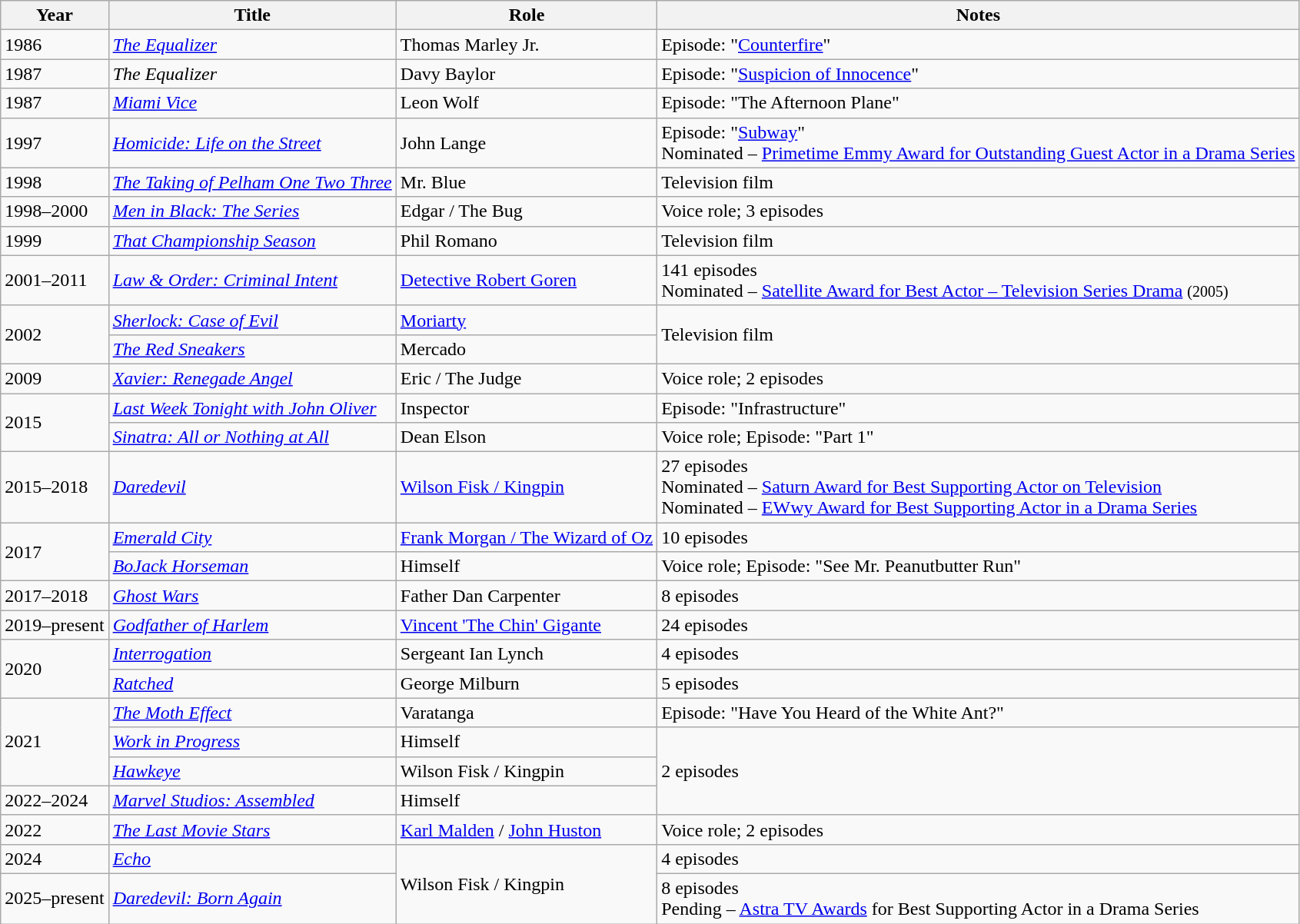<table class="wikitable sortable">
<tr>
<th>Year</th>
<th>Title</th>
<th>Role</th>
<th class="unsortable">Notes</th>
</tr>
<tr>
<td>1986</td>
<td><em><a href='#'>The Equalizer</a></em></td>
<td>Thomas Marley Jr.</td>
<td>Episode: "<a href='#'>Counterfire</a>"</td>
</tr>
<tr>
<td>1987</td>
<td><em>The Equalizer</em></td>
<td>Davy Baylor</td>
<td>Episode: "<a href='#'>Suspicion of Innocence</a>"</td>
</tr>
<tr>
<td>1987</td>
<td><em><a href='#'>Miami Vice</a></em></td>
<td>Leon Wolf</td>
<td>Episode: "The Afternoon Plane"</td>
</tr>
<tr>
<td>1997</td>
<td><em><a href='#'>Homicide: Life on the Street</a></em></td>
<td>John Lange</td>
<td>Episode: "<a href='#'>Subway</a>"<br>Nominated – <a href='#'>Primetime Emmy Award for Outstanding Guest Actor in a Drama Series</a></td>
</tr>
<tr>
<td>1998</td>
<td><em><a href='#'>The Taking of Pelham One Two Three</a></em></td>
<td>Mr. Blue</td>
<td>Television film</td>
</tr>
<tr>
<td>1998–2000</td>
<td><em><a href='#'>Men in Black: The Series</a></em></td>
<td>Edgar / The Bug</td>
<td>Voice role; 3 episodes</td>
</tr>
<tr>
<td>1999</td>
<td><em><a href='#'>That Championship Season</a></em></td>
<td>Phil Romano</td>
<td>Television film</td>
</tr>
<tr>
<td>2001–2011</td>
<td><em><a href='#'>Law & Order: Criminal Intent</a></em></td>
<td><a href='#'>Detective Robert Goren</a></td>
<td>141 episodes<br>Nominated – <a href='#'>Satellite Award for Best Actor – Television Series Drama</a> <small>(2005)</small></td>
</tr>
<tr>
<td rowspan=2>2002</td>
<td><em><a href='#'>Sherlock: Case of Evil</a></em></td>
<td><a href='#'>Moriarty</a></td>
<td rowspan=2>Television film</td>
</tr>
<tr>
<td><em><a href='#'>The Red Sneakers</a></em></td>
<td>Mercado</td>
</tr>
<tr>
<td>2009</td>
<td><em><a href='#'>Xavier: Renegade Angel</a></em></td>
<td>Eric / The Judge</td>
<td>Voice role; 2 episodes</td>
</tr>
<tr>
<td rowspan=2>2015</td>
<td><em><a href='#'>Last Week Tonight with John Oliver</a></em></td>
<td>Inspector</td>
<td>Episode: "Infrastructure"</td>
</tr>
<tr>
<td><em><a href='#'>Sinatra: All or Nothing at All</a></em></td>
<td>Dean Elson</td>
<td>Voice role; Episode: "Part 1"</td>
</tr>
<tr>
<td>2015–2018</td>
<td><em><a href='#'>Daredevil</a></em></td>
<td><a href='#'>Wilson Fisk / Kingpin</a></td>
<td>27 episodes<br>Nominated – <a href='#'>Saturn Award for Best Supporting Actor on Television</a><br>Nominated – <a href='#'>EWwy Award for Best Supporting Actor in a Drama Series</a></td>
</tr>
<tr>
<td rowspan=2>2017</td>
<td><em><a href='#'>Emerald City</a></em></td>
<td><a href='#'>Frank Morgan / The Wizard of Oz</a></td>
<td>10 episodes</td>
</tr>
<tr>
<td><em><a href='#'>BoJack Horseman</a></em></td>
<td>Himself</td>
<td>Voice role; Episode: "See Mr. Peanutbutter Run"</td>
</tr>
<tr>
<td>2017–2018</td>
<td><em><a href='#'>Ghost Wars</a></em></td>
<td>Father Dan Carpenter</td>
<td>8 episodes</td>
</tr>
<tr>
<td>2019–present</td>
<td><em><a href='#'>Godfather of Harlem</a></em></td>
<td><a href='#'>Vincent 'The Chin' Gigante</a></td>
<td>24 episodes</td>
</tr>
<tr>
<td rowspan=2>2020</td>
<td><em><a href='#'>Interrogation</a></em></td>
<td>Sergeant Ian Lynch</td>
<td>4 episodes</td>
</tr>
<tr>
<td><em><a href='#'>Ratched</a></em></td>
<td>George Milburn</td>
<td>5 episodes</td>
</tr>
<tr>
<td rowspan=3>2021</td>
<td><em><a href='#'>The Moth Effect</a></em></td>
<td>Varatanga</td>
<td>Episode: "Have You Heard of the White Ant?"</td>
</tr>
<tr>
<td><em><a href='#'>Work in Progress</a></em></td>
<td>Himself</td>
<td rowspan=3>2 episodes</td>
</tr>
<tr>
<td><em><a href='#'>Hawkeye</a></em></td>
<td>Wilson Fisk / Kingpin</td>
</tr>
<tr>
<td>2022–2024</td>
<td><em><a href='#'>Marvel Studios: Assembled</a></em></td>
<td>Himself</td>
</tr>
<tr>
<td>2022</td>
<td><em><a href='#'>The Last Movie Stars</a></em></td>
<td><a href='#'>Karl Malden</a> / <a href='#'>John Huston</a></td>
<td>Voice role; 2 episodes</td>
</tr>
<tr>
<td>2024</td>
<td><em><a href='#'>Echo</a></em></td>
<td rowspan=2>Wilson Fisk / Kingpin</td>
<td>4 episodes</td>
</tr>
<tr>
<td>2025–present</td>
<td><em><a href='#'>Daredevil: Born Again</a></em></td>
<td>8 episodes<br>Pending – <a href='#'>Astra TV Awards</a> for Best Supporting Actor in a Drama Series</td>
</tr>
</table>
